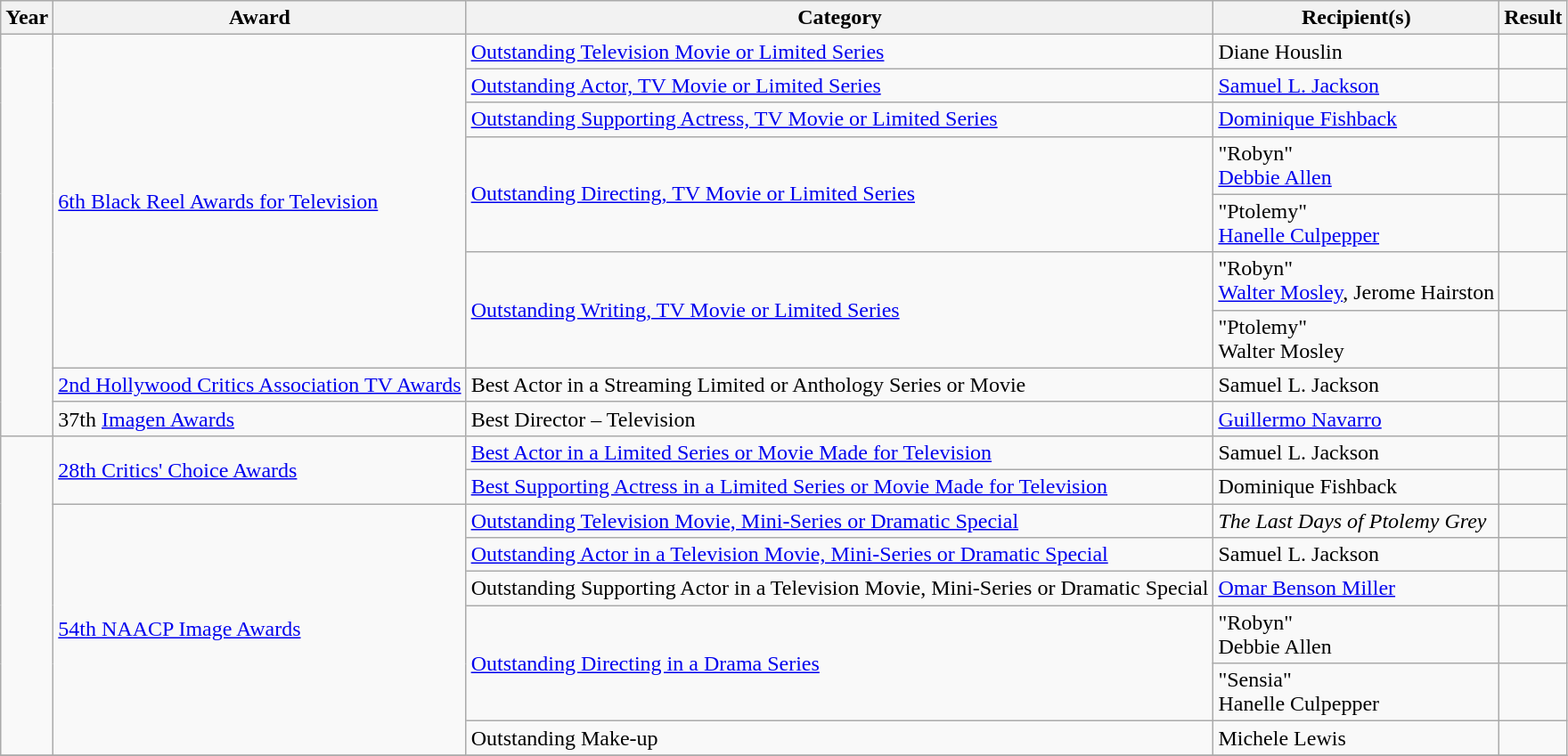<table class="wikitable sortable">
<tr>
<th>Year</th>
<th>Award</th>
<th>Category</th>
<th>Recipient(s)</th>
<th>Result</th>
</tr>
<tr>
<td rowspan="9"></td>
<td rowspan="7"><a href='#'>6th Black Reel Awards for Television</a></td>
<td><a href='#'>Outstanding Television Movie or Limited Series</a></td>
<td>Diane Houslin</td>
<td></td>
</tr>
<tr>
<td><a href='#'>Outstanding Actor, TV Movie or Limited Series</a></td>
<td><a href='#'>Samuel L. Jackson</a></td>
<td></td>
</tr>
<tr>
<td><a href='#'>Outstanding Supporting Actress, TV Movie or Limited Series</a></td>
<td><a href='#'>Dominique Fishback</a></td>
<td></td>
</tr>
<tr>
<td rowspan="2"><a href='#'>Outstanding Directing, TV Movie or Limited Series</a></td>
<td>"Robyn" <br> <a href='#'>Debbie Allen</a></td>
<td></td>
</tr>
<tr>
<td>"Ptolemy" <br> <a href='#'>Hanelle Culpepper</a></td>
<td></td>
</tr>
<tr>
<td rowspan="2"><a href='#'>Outstanding Writing, TV Movie or Limited Series</a></td>
<td>"Robyn" <br> <a href='#'>Walter Mosley</a>, Jerome Hairston</td>
<td></td>
</tr>
<tr>
<td>"Ptolemy" <br> Walter Mosley</td>
<td></td>
</tr>
<tr>
<td><a href='#'>2nd Hollywood Critics Association TV Awards</a></td>
<td>Best Actor in a Streaming Limited or Anthology Series or Movie</td>
<td>Samuel L. Jackson</td>
<td></td>
</tr>
<tr>
<td>37th <a href='#'>Imagen Awards</a></td>
<td>Best Director – Television</td>
<td><a href='#'>Guillermo Navarro</a></td>
<td></td>
</tr>
<tr>
<td rowspan="8"></td>
<td rowspan="2"><a href='#'>28th Critics' Choice Awards</a></td>
<td><a href='#'>Best Actor in a Limited Series or Movie Made for Television</a></td>
<td>Samuel L. Jackson</td>
<td></td>
</tr>
<tr>
<td><a href='#'>Best Supporting Actress in a Limited Series or Movie Made for Television</a></td>
<td>Dominique Fishback</td>
<td></td>
</tr>
<tr>
<td rowspan="6"><a href='#'>54th NAACP Image Awards</a></td>
<td><a href='#'>Outstanding Television Movie, Mini-Series or Dramatic Special</a></td>
<td><em>The Last Days of Ptolemy Grey</em></td>
<td></td>
</tr>
<tr>
<td><a href='#'>Outstanding Actor in a Television Movie, Mini-Series or Dramatic Special</a></td>
<td>Samuel L. Jackson</td>
<td></td>
</tr>
<tr>
<td>Outstanding Supporting Actor in a Television Movie, Mini-Series or Dramatic Special</td>
<td><a href='#'>Omar Benson Miller</a></td>
<td></td>
</tr>
<tr>
<td rowspan="2"><a href='#'>Outstanding Directing in a Drama Series</a></td>
<td>"Robyn" <br> Debbie Allen</td>
<td></td>
</tr>
<tr>
<td>"Sensia" <br> Hanelle Culpepper</td>
<td></td>
</tr>
<tr>
<td>Outstanding Make-up</td>
<td>Michele Lewis</td>
<td></td>
</tr>
<tr>
</tr>
</table>
